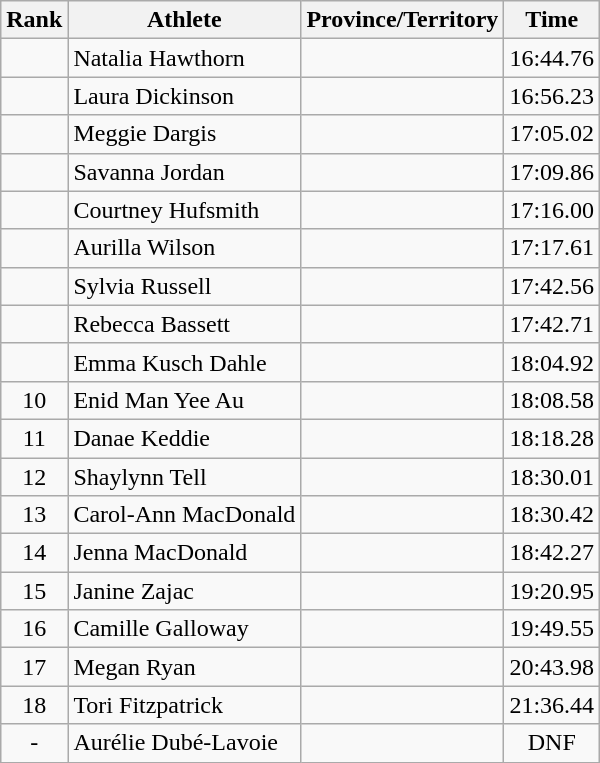<table class="wikitable sortable" style="text-align:center">
<tr>
<th>Rank</th>
<th>Athlete</th>
<th>Province/Territory</th>
<th>Time</th>
</tr>
<tr>
<td></td>
<td align=left>Natalia Hawthorn</td>
<td align="left"></td>
<td>16:44.76</td>
</tr>
<tr>
<td></td>
<td align=left>Laura Dickinson</td>
<td align="left"></td>
<td>16:56.23</td>
</tr>
<tr>
<td></td>
<td align=left>Meggie Dargis</td>
<td align="left"></td>
<td>17:05.02</td>
</tr>
<tr>
<td></td>
<td align=left>Savanna Jordan</td>
<td align="left"></td>
<td>17:09.86</td>
</tr>
<tr>
<td></td>
<td align=left>Courtney Hufsmith</td>
<td align="left"></td>
<td>17:16.00</td>
</tr>
<tr>
<td></td>
<td align=left>Aurilla Wilson</td>
<td align="left"></td>
<td>17:17.61</td>
</tr>
<tr>
<td></td>
<td align=left>Sylvia Russell</td>
<td align="left"></td>
<td>17:42.56</td>
</tr>
<tr>
<td></td>
<td align=left>Rebecca Bassett</td>
<td align="left"></td>
<td>17:42.71</td>
</tr>
<tr>
<td></td>
<td align=left>Emma Kusch Dahle</td>
<td align="left"></td>
<td>18:04.92</td>
</tr>
<tr>
<td>10</td>
<td align=left>Enid Man Yee Au</td>
<td align="left"></td>
<td>18:08.58</td>
</tr>
<tr>
<td>11</td>
<td align=left>Danae Keddie</td>
<td align="left"></td>
<td>18:18.28</td>
</tr>
<tr>
<td>12</td>
<td align=left>Shaylynn Tell</td>
<td align="left"></td>
<td>18:30.01</td>
</tr>
<tr>
<td>13</td>
<td align=left>Carol-Ann MacDonald</td>
<td align="left"></td>
<td>18:30.42</td>
</tr>
<tr>
<td>14</td>
<td align=left>Jenna MacDonald</td>
<td align="left"></td>
<td>18:42.27</td>
</tr>
<tr>
<td>15</td>
<td align=left>Janine Zajac</td>
<td align="left"></td>
<td>19:20.95</td>
</tr>
<tr>
<td>16</td>
<td align=left>Camille Galloway</td>
<td align="left"></td>
<td>19:49.55</td>
</tr>
<tr>
<td>17</td>
<td align=left>Megan Ryan</td>
<td align="left"></td>
<td>20:43.98</td>
</tr>
<tr>
<td>18</td>
<td align=left>Tori Fitzpatrick</td>
<td align="left"></td>
<td>21:36.44</td>
</tr>
<tr>
<td>-</td>
<td align=left>Aurélie Dubé-Lavoie</td>
<td align="left"></td>
<td>DNF</td>
</tr>
</table>
